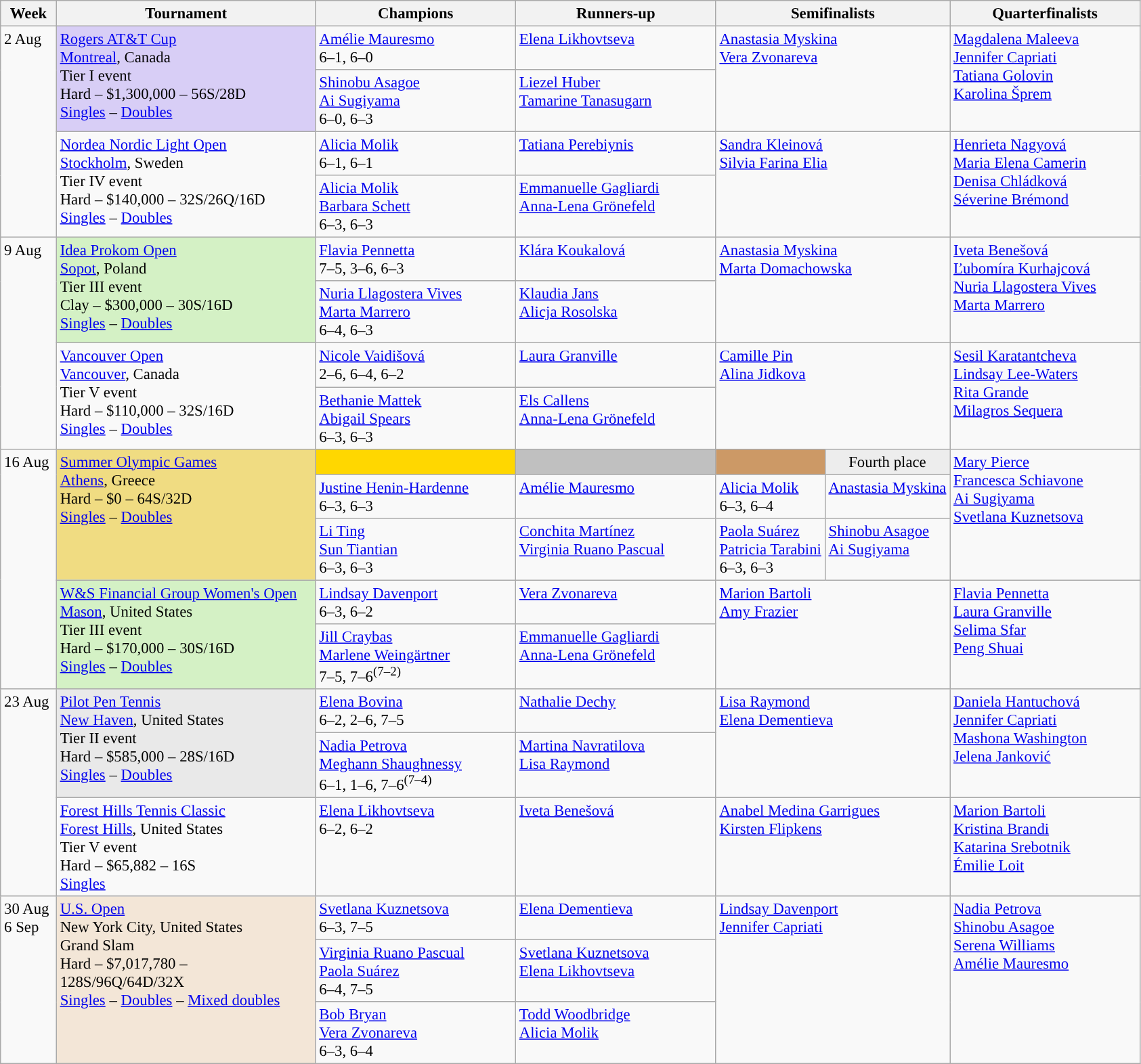<table class=wikitable style=font-size:95%>
<tr>
<th style="width:48px;">Week</th>
<th style="width:248px;">Tournament</th>
<th style="width:190px;">Champions</th>
<th style="width:190px;">Runners-up</th>
<th style="width:180px;" colspan=2>Semifinalists</th>
<th style="width:180px;">Quarterfinalists</th>
</tr>
<tr valign="top">
<td rowspan=4>2 Aug</td>
<td rowspan=2 style="background:#d8cef6;"><a href='#'>Rogers AT&T Cup</a><br> <a href='#'>Montreal</a>, Canada <br>Tier I event<br>Hard – $1,300,000 – 56S/28D<br> <a href='#'>Singles</a> – <a href='#'>Doubles</a></td>
<td> <a href='#'>Amélie Mauresmo</a> <br> 6–1, 6–0</td>
<td> <a href='#'>Elena Likhovtseva</a></td>
<td rowspan=2 colspan=2> <a href='#'>Anastasia Myskina</a><br> <a href='#'>Vera Zvonareva</a></td>
<td rowspan=2> <a href='#'>Magdalena Maleeva</a>  <br>  <a href='#'>Jennifer Capriati</a> <br> <a href='#'>Tatiana Golovin</a><br>   <a href='#'>Karolina Šprem</a></td>
</tr>
<tr valign="top">
<td> <a href='#'>Shinobu Asagoe</a> <br>  <a href='#'>Ai Sugiyama</a><br>6–0, 6–3</td>
<td> <a href='#'>Liezel Huber</a> <br>  <a href='#'>Tamarine Tanasugarn</a></td>
</tr>
<tr valign="top">
<td rowspan=2><a href='#'>Nordea Nordic Light Open</a><br> <a href='#'>Stockholm</a>, Sweden <br>Tier IV event<br>Hard – $140,000 – 32S/26Q/16D<br><a href='#'>Singles</a> – <a href='#'>Doubles</a></td>
<td> <a href='#'>Alicia Molik</a> <br> 6–1, 6–1</td>
<td> <a href='#'>Tatiana Perebiynis</a></td>
<td rowspan=2 colspan=2> <a href='#'>Sandra Kleinová</a><br> <a href='#'>Silvia Farina Elia</a></td>
<td rowspan=2> <a href='#'>Henrieta Nagyová</a>  <br>  <a href='#'>Maria Elena Camerin</a> <br> <a href='#'>Denisa Chládková</a><br>   <a href='#'>Séverine Brémond</a></td>
</tr>
<tr valign="top">
<td> <a href='#'>Alicia Molik</a> <br>  <a href='#'>Barbara Schett</a><br>6–3, 6–3</td>
<td> <a href='#'>Emmanuelle Gagliardi</a> <br>  <a href='#'>Anna-Lena Grönefeld</a></td>
</tr>
<tr valign="top">
<td rowspan=4>9 Aug</td>
<td rowspan=2 style="background:#d4f1c5;"><a href='#'>Idea Prokom Open</a><br> <a href='#'>Sopot</a>, Poland <br>Tier III event<br>Clay – $300,000 – 30S/16D<br><a href='#'>Singles</a> – <a href='#'>Doubles</a></td>
<td> <a href='#'>Flavia Pennetta</a> <br> 7–5, 3–6, 6–3</td>
<td> <a href='#'>Klára Koukalová</a></td>
<td rowspan=2 colspan=2> <a href='#'>Anastasia Myskina</a><br> <a href='#'>Marta Domachowska</a></td>
<td rowspan=2> <a href='#'>Iveta Benešová</a>  <br>  <a href='#'>Ľubomíra Kurhajcová</a> <br> <a href='#'>Nuria Llagostera Vives</a><br>   <a href='#'>Marta Marrero</a></td>
</tr>
<tr valign="top">
<td> <a href='#'>Nuria Llagostera Vives</a> <br>  <a href='#'>Marta Marrero</a><br>6–4, 6–3</td>
<td> <a href='#'>Klaudia Jans</a> <br>  <a href='#'>Alicja Rosolska</a></td>
</tr>
<tr valign="top">
<td rowspan=2><a href='#'>Vancouver Open</a><br> <a href='#'>Vancouver</a>, Canada <br>Tier V event<br>Hard – $110,000 – 32S/16D<br><a href='#'>Singles</a> – <a href='#'>Doubles</a></td>
<td> <a href='#'>Nicole Vaidišová</a> <br> 2–6, 6–4, 6–2</td>
<td> <a href='#'>Laura Granville</a></td>
<td rowspan=2 colspan=2> <a href='#'>Camille Pin</a><br> <a href='#'>Alina Jidkova</a></td>
<td rowspan=2> <a href='#'>Sesil Karatantcheva</a>  <br>  <a href='#'>Lindsay Lee-Waters</a> <br> <a href='#'>Rita Grande</a><br>   <a href='#'>Milagros Sequera</a></td>
</tr>
<tr valign="top">
<td> <a href='#'>Bethanie Mattek</a> <br>  <a href='#'>Abigail Spears</a><br>6–3, 6–3</td>
<td> <a href='#'>Els Callens</a> <br>  <a href='#'>Anna-Lena Grönefeld</a></td>
</tr>
<tr valign="top">
<td rowspan=5>16 Aug</td>
<td rowspan=3 bgcolor="#f0dc82"><a href='#'>Summer Olympic Games</a><br> <a href='#'>Athens</a>, Greece <br>Hard – $0 – 64S/32D<br><a href='#'>Singles</a> – <a href='#'>Doubles</a></td>
<td style="background:gold; text-align:center;"></td>
<td style="background:silver; text-align:center;"></td>
<td style="background:#cc9966; text-align:center;"></td>
<td style="background:#ededed ; text-align:center;">Fourth place</td>
<td rowspan=3> <a href='#'>Mary Pierce</a><br> <a href='#'>Francesca Schiavone</a><br> <a href='#'>Ai Sugiyama</a>  <br> <a href='#'>Svetlana Kuznetsova</a></td>
</tr>
<tr valign=top>
<td> <a href='#'>Justine Henin-Hardenne</a> <br>6–3, 6–3</td>
<td> <a href='#'>Amélie Mauresmo</a></td>
<td> <a href='#'>Alicia Molik</a><br>6–3, 6–4</td>
<td> <a href='#'>Anastasia Myskina</a></td>
</tr>
<tr valign=top>
<td> <a href='#'>Li Ting</a> <br>  <a href='#'>Sun Tiantian</a> <br>6–3, 6–3</td>
<td> <a href='#'>Conchita Martínez</a> <br>  <a href='#'>Virginia Ruano Pascual</a></td>
<td> <a href='#'>Paola Suárez</a><br> <a href='#'>Patricia Tarabini</a><br>6–3, 6–3</td>
<td> <a href='#'>Shinobu Asagoe</a><br> <a href='#'>Ai Sugiyama</a></td>
</tr>
<tr valign="top">
<td rowspan=2 style="background:#d4f1c5;"><a href='#'>W&S Financial Group Women's Open</a><br>  <a href='#'>Mason</a>, United States <br>Tier III event<br>Hard – $170,000 – 30S/16D<br><a href='#'>Singles</a> – <a href='#'>Doubles</a></td>
<td> <a href='#'>Lindsay Davenport</a> <br> 6–3, 6–2</td>
<td> <a href='#'>Vera Zvonareva</a></td>
<td rowspan=2 colspan=2> <a href='#'>Marion Bartoli</a><br> <a href='#'>Amy Frazier</a></td>
<td rowspan=2> <a href='#'>Flavia Pennetta</a>  <br>  <a href='#'>Laura Granville</a> <br> <a href='#'>Selima Sfar</a><br>   <a href='#'>Peng Shuai</a></td>
</tr>
<tr valign="top">
<td> <a href='#'>Jill Craybas</a> <br>  <a href='#'>Marlene Weingärtner</a><br>7–5, 7–6<sup>(7–2)</sup></td>
<td> <a href='#'>Emmanuelle Gagliardi</a> <br>  <a href='#'>Anna-Lena Grönefeld</a></td>
</tr>
<tr valign="top">
<td rowspan=3>23 Aug</td>
<td rowspan=2 style="background:#e9e9e9;"><a href='#'>Pilot Pen Tennis</a><br>  <a href='#'>New Haven</a>, United States <br>Tier II event<br>Hard – $585,000 – 28S/16D<br><a href='#'>Singles</a> – <a href='#'>Doubles</a></td>
<td> <a href='#'>Elena Bovina</a> <br> 6–2, 2–6, 7–5</td>
<td> <a href='#'>Nathalie Dechy</a></td>
<td rowspan=2 colspan=2> <a href='#'>Lisa Raymond</a><br> <a href='#'>Elena Dementieva</a></td>
<td rowspan=2> <a href='#'>Daniela Hantuchová</a>  <br>  <a href='#'>Jennifer Capriati</a> <br> <a href='#'>Mashona Washington</a><br>   <a href='#'>Jelena Janković</a></td>
</tr>
<tr valign="top">
<td> <a href='#'>Nadia Petrova</a> <br>  <a href='#'>Meghann Shaughnessy</a><br>6–1, 1–6, 7–6<sup>(7–4)</sup></td>
<td> <a href='#'>Martina Navratilova</a> <br>  <a href='#'>Lisa Raymond</a></td>
</tr>
<tr valign="top">
<td><a href='#'>Forest Hills Tennis Classic</a><br> <a href='#'>Forest Hills</a>, United States <br>Tier V event<br>Hard – $65,882 – 16S<br> <a href='#'>Singles</a></td>
<td> <a href='#'>Elena Likhovtseva</a> <br> 6–2, 6–2</td>
<td> <a href='#'>Iveta Benešová</a></td>
<td colspan=2> <a href='#'>Anabel Medina Garrigues</a><br> <a href='#'>Kirsten Flipkens</a></td>
<td> <a href='#'>Marion Bartoli</a>  <br>  <a href='#'>Kristina Brandi</a> <br> <a href='#'>Katarina Srebotnik</a><br>   <a href='#'>Émilie Loit</a></td>
</tr>
<tr valign="top">
<td rowspan=3>30 Aug<br>6 Sep</td>
<td rowspan=3 bgcolor=#F3E6D7><a href='#'>U.S. Open</a><br> New York City, United States <br>Grand Slam<br>Hard – $7,017,780 – 128S/96Q/64D/32X<br><a href='#'>Singles</a> – <a href='#'>Doubles</a> – <a href='#'>Mixed doubles</a></td>
<td> <a href='#'>Svetlana Kuznetsova</a> <br> 6–3, 7–5</td>
<td> <a href='#'>Elena Dementieva</a></td>
<td rowspan=3 colspan=2> <a href='#'>Lindsay Davenport</a><br> <a href='#'>Jennifer Capriati</a></td>
<td rowspan=3> <a href='#'>Nadia Petrova</a>  <br>  <a href='#'>Shinobu Asagoe</a> <br> <a href='#'>Serena Williams</a><br>   <a href='#'>Amélie Mauresmo</a></td>
</tr>
<tr valign="top">
<td> <a href='#'>Virginia Ruano Pascual</a> <br>  <a href='#'>Paola Suárez</a><br>6–4, 7–5</td>
<td> <a href='#'>Svetlana Kuznetsova</a> <br>  <a href='#'>Elena Likhovtseva</a></td>
</tr>
<tr valign="top">
<td> <a href='#'>Bob Bryan</a> <br>  <a href='#'>Vera Zvonareva</a><br>6–3, 6–4</td>
<td> <a href='#'>Todd Woodbridge</a> <br>  <a href='#'>Alicia Molik</a></td>
</tr>
</table>
